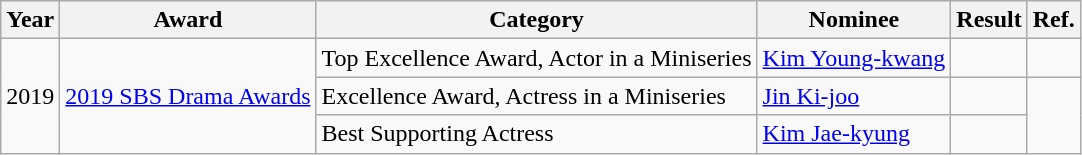<table class="wikitable">
<tr>
<th>Year</th>
<th>Award</th>
<th>Category</th>
<th>Nominee</th>
<th>Result</th>
<th>Ref.</th>
</tr>
<tr>
<td rowspan=3>2019</td>
<td rowspan=3><a href='#'>2019 SBS Drama Awards</a></td>
<td>Top Excellence Award, Actor in a Miniseries</td>
<td><a href='#'>Kim Young-kwang</a></td>
<td></td>
<td></td>
</tr>
<tr>
<td>Excellence Award, Actress in a Miniseries</td>
<td><a href='#'>Jin Ki-joo</a></td>
<td></td>
</tr>
<tr>
<td>Best Supporting Actress</td>
<td><a href='#'>Kim Jae-kyung</a></td>
<td></td>
</tr>
</table>
